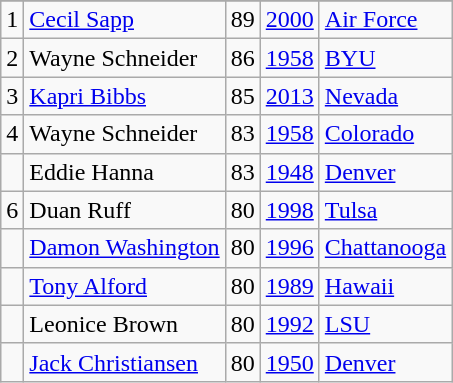<table class="wikitable">
<tr>
</tr>
<tr>
<td>1</td>
<td><a href='#'>Cecil Sapp</a></td>
<td>89</td>
<td><a href='#'>2000</a></td>
<td><a href='#'>Air Force</a></td>
</tr>
<tr>
<td>2</td>
<td>Wayne Schneider</td>
<td>86</td>
<td><a href='#'>1958</a></td>
<td><a href='#'>BYU</a></td>
</tr>
<tr>
<td>3</td>
<td><a href='#'>Kapri Bibbs</a></td>
<td>85</td>
<td><a href='#'>2013</a></td>
<td><a href='#'>Nevada</a></td>
</tr>
<tr>
<td>4</td>
<td>Wayne Schneider</td>
<td>83</td>
<td><a href='#'>1958</a></td>
<td><a href='#'>Colorado</a></td>
</tr>
<tr>
<td></td>
<td>Eddie Hanna</td>
<td>83</td>
<td><a href='#'>1948</a></td>
<td><a href='#'>Denver</a></td>
</tr>
<tr>
<td>6</td>
<td>Duan Ruff</td>
<td>80</td>
<td><a href='#'>1998</a></td>
<td><a href='#'>Tulsa</a></td>
</tr>
<tr>
<td></td>
<td><a href='#'>Damon Washington</a></td>
<td>80</td>
<td><a href='#'>1996</a></td>
<td><a href='#'>Chattanooga</a></td>
</tr>
<tr>
<td></td>
<td><a href='#'>Tony Alford</a></td>
<td>80</td>
<td><a href='#'>1989</a></td>
<td><a href='#'>Hawaii</a></td>
</tr>
<tr>
<td></td>
<td>Leonice Brown</td>
<td>80</td>
<td><a href='#'>1992</a></td>
<td><a href='#'>LSU</a></td>
</tr>
<tr>
<td></td>
<td><a href='#'>Jack Christiansen</a></td>
<td>80</td>
<td><a href='#'>1950</a></td>
<td><a href='#'>Denver</a></td>
</tr>
</table>
